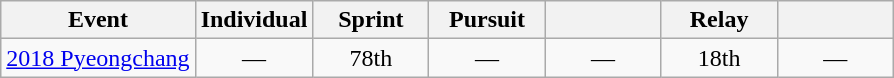<table class="wikitable" style="text-align: center;">
<tr ">
<th>Event</th>
<th style="width:70px;">Individual</th>
<th style="width:70px;">Sprint</th>
<th style="width:70px;">Pursuit</th>
<th style="width:70px;"></th>
<th style="width:70px;">Relay</th>
<th style="width:70px;"></th>
</tr>
<tr>
<td align=left> <a href='#'>2018 Pyeongchang</a></td>
<td>—</td>
<td>78th</td>
<td>—</td>
<td>—</td>
<td>18th</td>
<td>—</td>
</tr>
</table>
